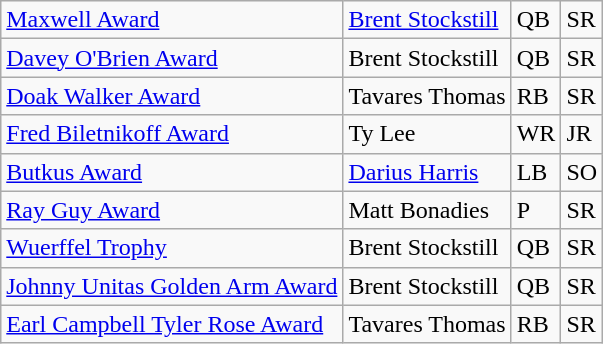<table class="wikitable">
<tr>
<td><a href='#'>Maxwell Award</a></td>
<td><a href='#'>Brent Stockstill</a></td>
<td>QB</td>
<td>SR</td>
</tr>
<tr>
<td><a href='#'>Davey O'Brien Award</a></td>
<td>Brent Stockstill</td>
<td>QB</td>
<td>SR</td>
</tr>
<tr>
<td><a href='#'>Doak Walker Award</a></td>
<td>Tavares Thomas</td>
<td>RB</td>
<td>SR</td>
</tr>
<tr>
<td><a href='#'>Fred Biletnikoff Award</a></td>
<td>Ty Lee</td>
<td>WR</td>
<td>JR</td>
</tr>
<tr>
<td><a href='#'>Butkus Award</a></td>
<td><a href='#'>Darius Harris</a></td>
<td>LB</td>
<td>SO</td>
</tr>
<tr>
<td><a href='#'>Ray Guy Award</a></td>
<td>Matt Bonadies</td>
<td>P</td>
<td>SR</td>
</tr>
<tr>
<td><a href='#'>Wuerffel Trophy</a></td>
<td>Brent Stockstill</td>
<td>QB</td>
<td>SR</td>
</tr>
<tr>
<td><a href='#'>Johnny Unitas Golden Arm Award</a></td>
<td>Brent Stockstill</td>
<td>QB</td>
<td>SR</td>
</tr>
<tr>
<td><a href='#'>Earl Campbell Tyler Rose Award</a></td>
<td>Tavares Thomas</td>
<td>RB</td>
<td>SR</td>
</tr>
</table>
